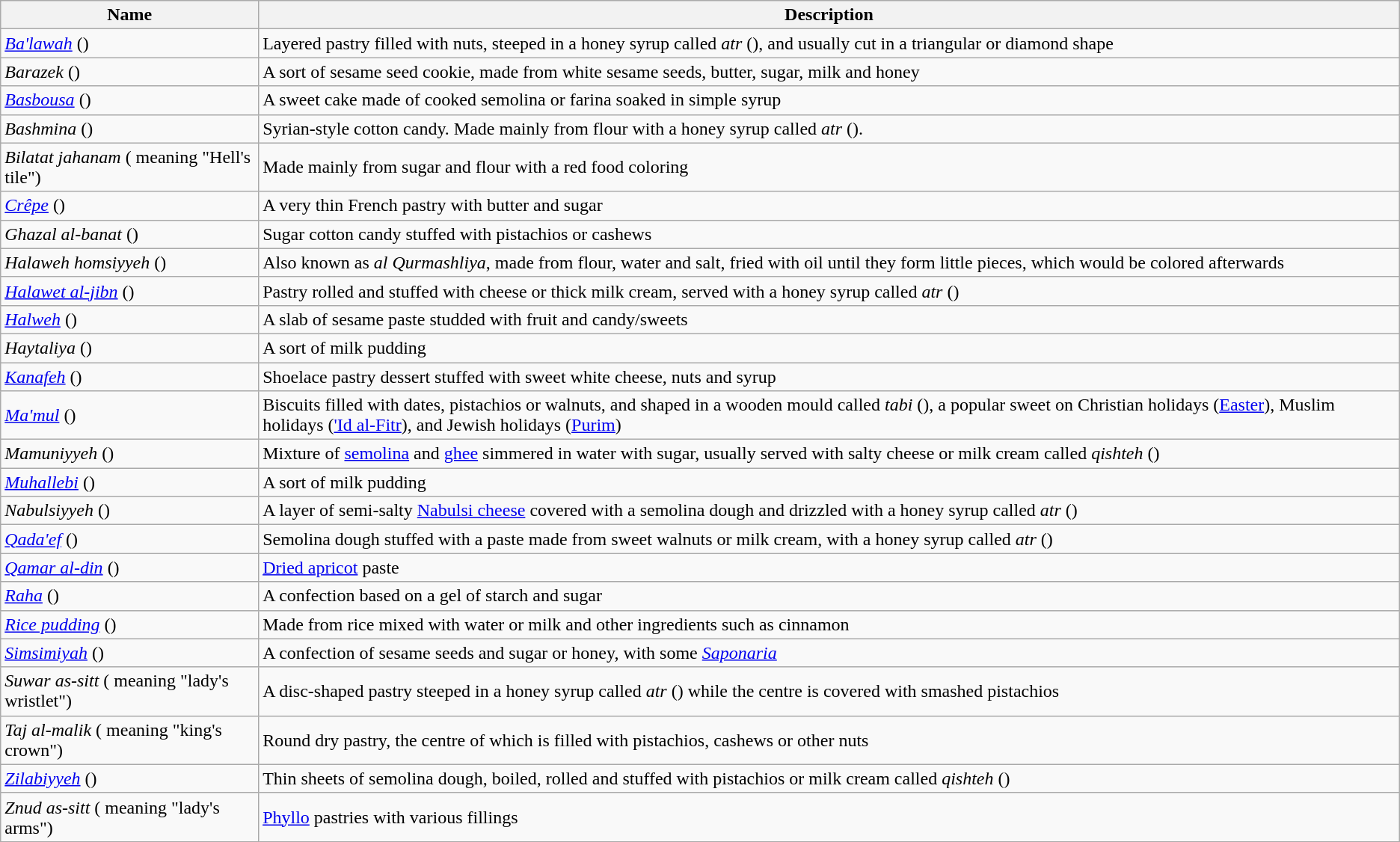<table class="wikitable">
<tr>
<th>Name</th>
<th>Description</th>
</tr>
<tr>
<td><em><a href='#'>Ba'lawah</a></em> ()</td>
<td>Layered pastry filled with nuts, steeped in a honey syrup called <em>atr</em> (), and usually cut in a triangular or diamond shape</td>
</tr>
<tr>
<td><em>Barazek</em> ()</td>
<td>A sort of sesame seed cookie, made from white sesame seeds, butter, sugar, milk and honey</td>
</tr>
<tr>
<td><em><a href='#'>Basbousa</a></em> ()</td>
<td>A sweet cake made of cooked semolina or farina soaked in simple syrup</td>
</tr>
<tr>
<td><em>Bashmina</em> ()</td>
<td>Syrian-style cotton candy. Made mainly from flour with a honey syrup called <em>atr</em> ().</td>
</tr>
<tr>
<td><em>Bilatat jahanam</em> ( meaning "Hell's tile")</td>
<td>Made mainly from sugar and flour with a red food coloring</td>
</tr>
<tr>
<td><em><a href='#'>Crêpe</a></em> ()</td>
<td>A very thin French pastry with butter and sugar</td>
</tr>
<tr>
<td><em>Ghazal al-banat</em> ()</td>
<td>Sugar cotton candy stuffed with pistachios or cashews</td>
</tr>
<tr>
<td><em>Halaweh homsiyyeh</em> ()</td>
<td>Also known as <em>al Qurmashliya</em>, made from flour, water and salt, fried with oil until they form little pieces, which would be colored afterwards</td>
</tr>
<tr>
<td><em><a href='#'>Halawet al-jibn</a></em> ()</td>
<td>Pastry rolled and stuffed with cheese or thick milk cream, served with a honey syrup called <em>atr</em> ()</td>
</tr>
<tr>
<td><em><a href='#'>Halweh</a></em> ()</td>
<td>A slab of sesame paste studded with fruit and candy/sweets</td>
</tr>
<tr>
<td><em>Haytaliya</em> ()</td>
<td>A sort of milk pudding</td>
</tr>
<tr>
<td><em><a href='#'>Kanafeh</a></em> ()</td>
<td>Shoelace pastry dessert stuffed with sweet white cheese, nuts and syrup</td>
</tr>
<tr>
<td><em><a href='#'>Ma'mul</a></em> ()</td>
<td>Biscuits filled with dates, pistachios or walnuts, and shaped in a wooden mould called <em>tabi</em> (), a popular sweet on Christian holidays (<a href='#'>Easter</a>), Muslim holidays (<a href='#'>'Id al-Fitr</a>), and Jewish holidays (<a href='#'>Purim</a>)</td>
</tr>
<tr>
<td><em>Mamuniyyeh</em> ()</td>
<td>Mixture of <a href='#'>semolina</a> and <a href='#'>ghee</a> simmered in water with sugar, usually served with salty cheese or milk cream called <em>qishteh</em> ()</td>
</tr>
<tr>
<td><em><a href='#'>Muhallebi</a></em> ()</td>
<td>A sort of milk pudding</td>
</tr>
<tr>
<td><em>Nabulsiyyeh</em> ()</td>
<td>A layer of semi-salty <a href='#'>Nabulsi cheese</a> covered with a semolina dough and drizzled with a honey syrup called <em>atr</em> ()</td>
</tr>
<tr>
<td><em><a href='#'>Qada'ef</a></em> ()</td>
<td>Semolina dough stuffed with a paste made from sweet walnuts or milk cream, with a honey syrup called <em>atr</em> ()</td>
</tr>
<tr>
<td><em><a href='#'>Qamar al-din</a></em> ()</td>
<td><a href='#'>Dried apricot</a> paste</td>
</tr>
<tr>
<td><em><a href='#'>Raha</a></em> ()</td>
<td>A confection based on a gel of starch and sugar</td>
</tr>
<tr>
<td><em><a href='#'>Rice pudding</a></em> ()</td>
<td>Made from rice mixed with water or milk and other ingredients such as cinnamon</td>
</tr>
<tr>
<td><em><a href='#'>Simsimiyah</a></em> ()</td>
<td>A confection of sesame seeds and sugar or honey, with some <em><a href='#'>Saponaria</a></em></td>
</tr>
<tr>
<td><em>Suwar as-sitt</em> ( meaning "lady's wristlet")</td>
<td>A disc-shaped pastry steeped in a honey syrup called <em>atr</em> () while the centre is covered with smashed pistachios</td>
</tr>
<tr>
<td><em>Taj al-malik</em> ( meaning "king's crown")</td>
<td>Round dry pastry, the centre of which is filled with pistachios, cashews or other nuts</td>
</tr>
<tr>
<td><em><a href='#'>Zilabiyyeh</a></em> ()</td>
<td>Thin sheets of semolina dough, boiled, rolled and stuffed with pistachios or milk cream called <em>qishteh</em> ()</td>
</tr>
<tr>
<td><em>Znud as-sitt</em> ( meaning "lady's arms")</td>
<td><a href='#'>Phyllo</a> pastries with various fillings</td>
</tr>
</table>
